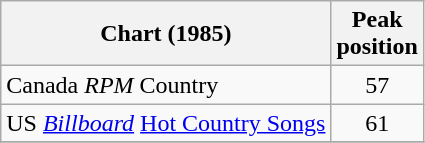<table class="wikitable">
<tr>
<th>Chart (1985)</th>
<th>Peak<br>position</th>
</tr>
<tr>
<td>Canada <em>RPM</em> Country</td>
<td style="text-align:center;">57</td>
</tr>
<tr>
<td>US <em><a href='#'>Billboard</a></em> <a href='#'>Hot Country Songs</a></td>
<td style="text-align:center;">61</td>
</tr>
<tr>
</tr>
</table>
